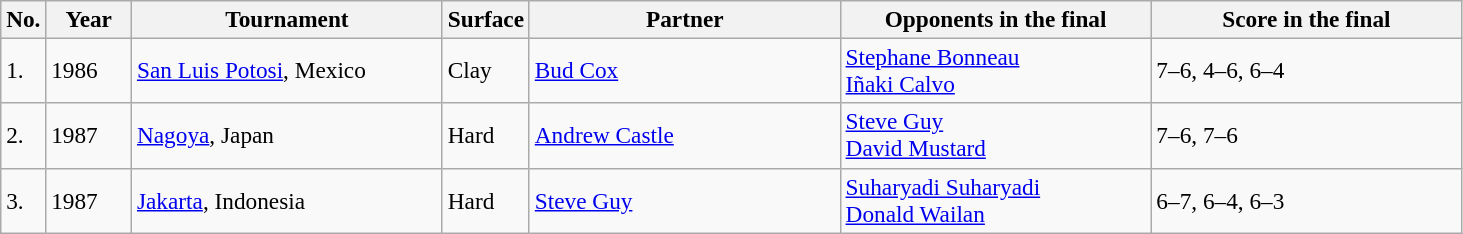<table class="sortable wikitable" style=font-size:97%>
<tr>
<th width=10>No.</th>
<th width=50>Year</th>
<th width=200>Tournament</th>
<th width=50>Surface</th>
<th width=200>Partner</th>
<th width=200>Opponents in the final</th>
<th width=200>Score in the final</th>
</tr>
<tr>
<td>1.</td>
<td>1986</td>
<td> <a href='#'>San Luis Potosi</a>, Mexico</td>
<td>Clay</td>
<td> <a href='#'>Bud Cox</a></td>
<td> <a href='#'>Stephane Bonneau</a><br> <a href='#'>Iñaki Calvo</a></td>
<td>7–6, 4–6, 6–4</td>
</tr>
<tr>
<td>2.</td>
<td>1987</td>
<td> <a href='#'>Nagoya</a>, Japan</td>
<td>Hard</td>
<td> <a href='#'>Andrew Castle</a></td>
<td> <a href='#'>Steve Guy</a><br> <a href='#'>David Mustard</a></td>
<td>7–6, 7–6</td>
</tr>
<tr>
<td>3.</td>
<td>1987</td>
<td> <a href='#'>Jakarta</a>, Indonesia</td>
<td>Hard</td>
<td> <a href='#'>Steve Guy</a></td>
<td> <a href='#'>Suharyadi Suharyadi</a><br> <a href='#'>Donald Wailan</a></td>
<td>6–7, 6–4, 6–3</td>
</tr>
</table>
